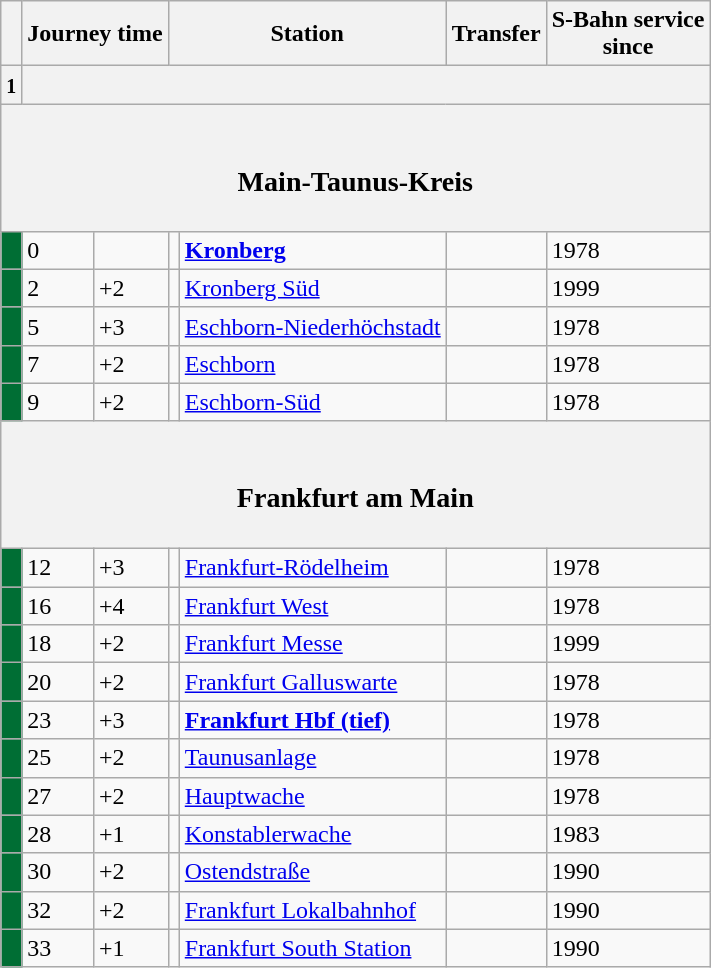<table class="wikitable" summary="Stations of the S4 service">
<tr>
<th colspan="1" align="center" scope="col"></th>
<th colspan="2">Journey time</th>
<th colspan="2" scope="col">Station</th>
<th scope="col">Transfer</th>
<th scope="col">S-Bahn service<br>since</th>
</tr>
<tr>
<th><small>1</small></th>
<th colspan="6"></th>
</tr>
<tr>
<th colspan="13" align="center" class="hintergrundfarbe5"><br><h3>Main-Taunus-Kreis</h3></th>
</tr>
<tr>
<td style="background-color:#006e34"></td>
<td>0</td>
<td></td>
<td></td>
<td><strong><a href='#'>Kronberg</a></strong></td>
<td></td>
<td>1978</td>
</tr>
<tr>
<td style="background-color:#006e34"></td>
<td>2</td>
<td>+2</td>
<td></td>
<td><a href='#'>Kronberg Süd</a></td>
<td></td>
<td>1999</td>
</tr>
<tr>
<td style="background-color:#006e34"></td>
<td>5</td>
<td>+3</td>
<td></td>
<td><a href='#'>Eschborn-Niederhöchstadt</a></td>
<td></td>
<td>1978</td>
</tr>
<tr>
<td style="background-color:#006e34"></td>
<td>7</td>
<td>+2</td>
<td></td>
<td><a href='#'>Eschborn</a></td>
<td></td>
<td>1978</td>
</tr>
<tr>
<td style="background-color:#006e34"></td>
<td>9</td>
<td>+2</td>
<td></td>
<td><a href='#'>Eschborn-Süd</a></td>
<td></td>
<td>1978</td>
</tr>
<tr>
<th colspan="13" align="center" class="hintergrundfarbe5"><br><h3>Frankfurt am Main</h3></th>
</tr>
<tr>
<td style="background-color:#006e34"></td>
<td>12</td>
<td>+3</td>
<td></td>
<td><a href='#'>Frankfurt-Rödelheim</a></td>
<td> </td>
<td>1978</td>
</tr>
<tr>
<td style="background-color:#006e34"></td>
<td>16</td>
<td>+4</td>
<td></td>
<td><a href='#'>Frankfurt West</a></td>
<td>  </td>
<td>1978</td>
</tr>
<tr>
<td style="background-color:#006e34"></td>
<td>18</td>
<td>+2</td>
<td></td>
<td><a href='#'>Frankfurt Messe</a></td>
<td>  </td>
<td>1999</td>
</tr>
<tr>
<td style="background-color:#006e34"></td>
<td>20</td>
<td>+2</td>
<td></td>
<td><a href='#'>Frankfurt Galluswarte</a></td>
<td>  </td>
<td>1978</td>
</tr>
<tr>
<td style="background-color:#006e34"></td>
<td>23</td>
<td>+3</td>
<td></td>
<td><strong><a href='#'>Frankfurt Hbf (tief)</a></strong></td>
<td>         </td>
<td>1978</td>
</tr>
<tr>
<td style="background-color:#006e34"></td>
<td>25</td>
<td>+2</td>
<td></td>
<td><a href='#'>Taunusanlage</a></td>
<td>      </td>
<td>1978</td>
</tr>
<tr>
<td style="background-color:#006e34"></td>
<td>27</td>
<td>+2</td>
<td></td>
<td><a href='#'>Hauptwache</a></td>
<td>            </td>
<td>1978</td>
</tr>
<tr>
<td style="background-color:#006e34"></td>
<td>28</td>
<td>+1</td>
<td></td>
<td><a href='#'>Konstablerwache</a></td>
<td>          </td>
<td>1983</td>
</tr>
<tr>
<td style="background-color:#006e34"></td>
<td>30</td>
<td>+2</td>
<td></td>
<td><a href='#'>Ostendstraße</a></td>
<td>      </td>
<td>1990</td>
</tr>
<tr>
<td style="background-color:#006e34"></td>
<td>32</td>
<td>+2</td>
<td></td>
<td><a href='#'>Frankfurt Lokalbahnhof</a></td>
<td>  </td>
<td>1990</td>
</tr>
<tr>
<td style="background-color:#006e34"></td>
<td>33</td>
<td>+1</td>
<td></td>
<td><a href='#'>Frankfurt South Station</a></td>
<td>      </td>
<td>1990</td>
</tr>
</table>
